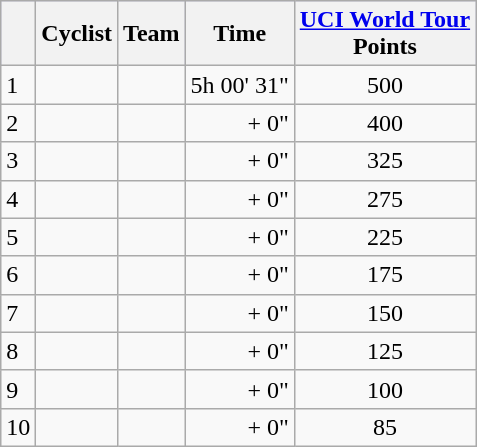<table class="wikitable">
<tr style="background:#ccccff;">
<th></th>
<th>Cyclist</th>
<th>Team</th>
<th>Time</th>
<th><a href='#'>UCI World Tour</a><br>Points</th>
</tr>
<tr>
<td>1</td>
<td></td>
<td></td>
<td align="right">5h 00' 31"</td>
<td align="center">500</td>
</tr>
<tr>
<td>2</td>
<td></td>
<td></td>
<td align="right">+ 0"</td>
<td align="center">400</td>
</tr>
<tr>
<td>3</td>
<td></td>
<td></td>
<td align="right">+ 0"</td>
<td align="center">325</td>
</tr>
<tr>
<td>4</td>
<td></td>
<td></td>
<td align="right">+ 0"</td>
<td align="center">275</td>
</tr>
<tr>
<td>5</td>
<td></td>
<td></td>
<td align="right">+ 0"</td>
<td align="center">225</td>
</tr>
<tr>
<td>6</td>
<td></td>
<td></td>
<td align="right">+ 0"</td>
<td align="center">175</td>
</tr>
<tr>
<td>7</td>
<td></td>
<td></td>
<td align="right">+ 0"</td>
<td align="center">150</td>
</tr>
<tr>
<td>8</td>
<td></td>
<td></td>
<td align="right">+ 0"</td>
<td align="center">125</td>
</tr>
<tr>
<td>9</td>
<td></td>
<td></td>
<td align="right">+ 0"</td>
<td align="center">100</td>
</tr>
<tr>
<td>10</td>
<td></td>
<td></td>
<td align="right">+ 0"</td>
<td align="center">85</td>
</tr>
</table>
